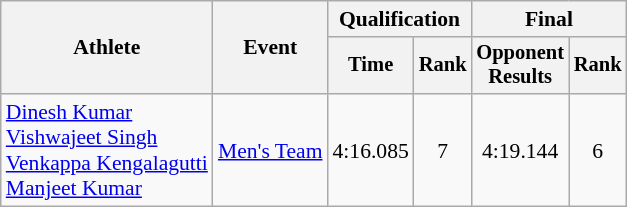<table class="wikitable" style="font-size:90%;text-align:center;">
<tr>
<th rowspan=2>Athlete</th>
<th rowspan=2>Event</th>
<th colspan=2>Qualification</th>
<th colspan=2>Final</th>
</tr>
<tr style="font-size:95%">
<th>Time</th>
<th>Rank</th>
<th>Opponent<br>Results</th>
<th>Rank</th>
</tr>
<tr>
<td align=left><a href='#'>Dinesh Kumar</a><br><a href='#'>Vishwajeet Singh</a><br><a href='#'>Venkappa Kengalagutti</a><br><a href='#'>Manjeet Kumar</a></td>
<td><a href='#'>Men's Team</a></td>
<td>4:16.085</td>
<td>7</td>
<td>4:19.144</td>
<td>6</td>
</tr>
</table>
